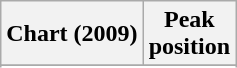<table class="wikitable sortable plainrowheaders" style="text-align:center">
<tr>
<th scope="col">Chart (2009)</th>
<th scope="col">Peak<br> position</th>
</tr>
<tr>
</tr>
<tr>
</tr>
<tr>
</tr>
<tr>
</tr>
<tr>
</tr>
</table>
